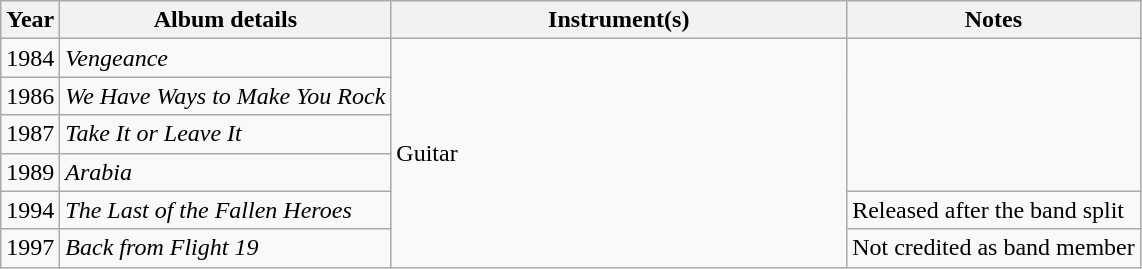<table class="wikitable">
<tr>
<th>Year</th>
<th>Album details</th>
<th width=40%>Instrument(s)</th>
<th>Notes</th>
</tr>
<tr>
<td>1984</td>
<td><em>Vengeance</em></td>
<td rowspan=6>Guitar</td>
<td rowspan=4></td>
</tr>
<tr>
<td>1986</td>
<td><em>We Have Ways to Make You Rock</em></td>
</tr>
<tr>
<td>1987</td>
<td><em>Take It or Leave It</em></td>
</tr>
<tr>
<td>1989</td>
<td><em>Arabia</em></td>
</tr>
<tr>
<td>1994</td>
<td><em>The Last of the Fallen Heroes</em></td>
<td>Released after the band split</td>
</tr>
<tr>
<td>1997</td>
<td><em>Back from Flight 19</em></td>
<td>Not credited as band member</td>
</tr>
</table>
